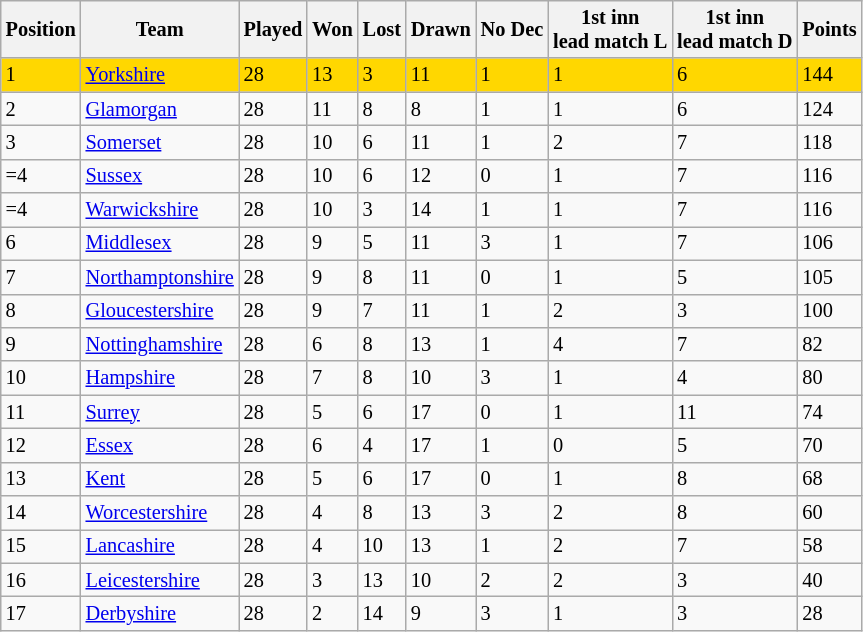<table class="wikitable" style="font-size:85%;">
<tr>
<th>Position</th>
<th>Team</th>
<th>Played</th>
<th>Won</th>
<th>Lost</th>
<th>Drawn</th>
<th>No Dec</th>
<th>1st inn<br>lead
match L</th>
<th>1st inn<br>lead
match D</th>
<th>Points</th>
</tr>
<tr>
<td bgcolor="gold">1</td>
<td bgcolor="gold"><a href='#'>Yorkshire</a></td>
<td bgcolor="gold">28</td>
<td bgcolor="gold">13</td>
<td bgcolor="gold">3</td>
<td bgcolor="gold">11</td>
<td bgcolor="gold">1</td>
<td bgcolor="gold">1</td>
<td bgcolor="gold">6</td>
<td bgcolor="gold">144</td>
</tr>
<tr>
<td>2</td>
<td><a href='#'>Glamorgan</a></td>
<td>28</td>
<td>11</td>
<td>8</td>
<td>8</td>
<td>1</td>
<td>1</td>
<td>6</td>
<td>124</td>
</tr>
<tr>
<td>3</td>
<td><a href='#'>Somerset</a></td>
<td>28</td>
<td>10</td>
<td>6</td>
<td>11</td>
<td>1</td>
<td>2</td>
<td>7</td>
<td>118</td>
</tr>
<tr>
<td>=4</td>
<td><a href='#'>Sussex</a></td>
<td>28</td>
<td>10</td>
<td>6</td>
<td>12</td>
<td>0</td>
<td>1</td>
<td>7</td>
<td>116</td>
</tr>
<tr>
<td>=4</td>
<td><a href='#'>Warwickshire</a></td>
<td>28</td>
<td>10</td>
<td>3</td>
<td>14</td>
<td>1</td>
<td>1</td>
<td>7</td>
<td>116</td>
</tr>
<tr>
<td>6</td>
<td><a href='#'>Middlesex</a></td>
<td>28</td>
<td>9</td>
<td>5</td>
<td>11</td>
<td>3</td>
<td>1</td>
<td>7</td>
<td>106</td>
</tr>
<tr>
<td>7</td>
<td><a href='#'>Northamptonshire</a></td>
<td>28</td>
<td>9</td>
<td>8</td>
<td>11</td>
<td>0</td>
<td>1</td>
<td>5</td>
<td>105</td>
</tr>
<tr>
<td>8</td>
<td><a href='#'>Gloucestershire</a></td>
<td>28</td>
<td>9</td>
<td>7</td>
<td>11</td>
<td>1</td>
<td>2</td>
<td>3</td>
<td>100</td>
</tr>
<tr>
<td>9</td>
<td><a href='#'>Nottinghamshire</a></td>
<td>28</td>
<td>6</td>
<td>8</td>
<td>13</td>
<td>1</td>
<td>4</td>
<td>7</td>
<td>82</td>
</tr>
<tr>
<td>10</td>
<td><a href='#'>Hampshire</a></td>
<td>28</td>
<td>7</td>
<td>8</td>
<td>10</td>
<td>3</td>
<td>1</td>
<td>4</td>
<td>80</td>
</tr>
<tr>
<td>11</td>
<td><a href='#'>Surrey</a></td>
<td>28</td>
<td>5</td>
<td>6</td>
<td>17</td>
<td>0</td>
<td>1</td>
<td>11</td>
<td>74</td>
</tr>
<tr>
<td>12</td>
<td><a href='#'>Essex</a></td>
<td>28</td>
<td>6</td>
<td>4</td>
<td>17</td>
<td>1</td>
<td>0</td>
<td>5</td>
<td>70</td>
</tr>
<tr>
<td>13</td>
<td><a href='#'>Kent</a></td>
<td>28</td>
<td>5</td>
<td>6</td>
<td>17</td>
<td>0</td>
<td>1</td>
<td>8</td>
<td>68</td>
</tr>
<tr>
<td>14</td>
<td><a href='#'>Worcestershire</a></td>
<td>28</td>
<td>4</td>
<td>8</td>
<td>13</td>
<td>3</td>
<td>2</td>
<td>8</td>
<td>60</td>
</tr>
<tr>
<td>15</td>
<td><a href='#'>Lancashire</a></td>
<td>28</td>
<td>4</td>
<td>10</td>
<td>13</td>
<td>1</td>
<td>2</td>
<td>7</td>
<td>58</td>
</tr>
<tr>
<td>16</td>
<td><a href='#'>Leicestershire</a></td>
<td>28</td>
<td>3</td>
<td>13</td>
<td>10</td>
<td>2</td>
<td>2</td>
<td>3</td>
<td>40</td>
</tr>
<tr>
<td>17</td>
<td><a href='#'>Derbyshire</a></td>
<td>28</td>
<td>2</td>
<td>14</td>
<td>9</td>
<td>3</td>
<td>1</td>
<td>3</td>
<td>28</td>
</tr>
</table>
